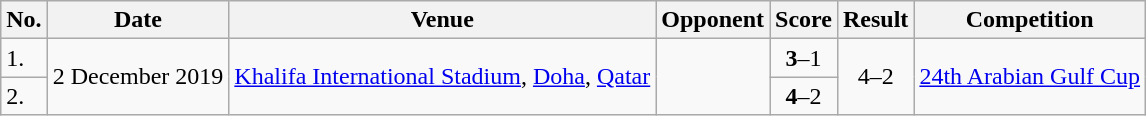<table class="wikitable">
<tr>
<th>No.</th>
<th>Date</th>
<th>Venue</th>
<th>Opponent</th>
<th>Score</th>
<th>Result</th>
<th>Competition</th>
</tr>
<tr>
<td>1.</td>
<td rowspan=2>2 December 2019</td>
<td rowspan=2><a href='#'>Khalifa International Stadium</a>, <a href='#'>Doha</a>, <a href='#'>Qatar</a></td>
<td rowspan=2></td>
<td align=center><strong>3</strong>–1</td>
<td rowspan=2 align=center>4–2</td>
<td rowspan=2><a href='#'>24th Arabian Gulf Cup</a></td>
</tr>
<tr>
<td>2.</td>
<td align=center><strong>4</strong>–2</td>
</tr>
</table>
